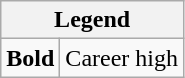<table class="wikitable mw-collapsible mw-collapsed">
<tr>
<th colspan="2">Legend</th>
</tr>
<tr>
<td><strong>Bold</strong></td>
<td>Career high</td>
</tr>
</table>
